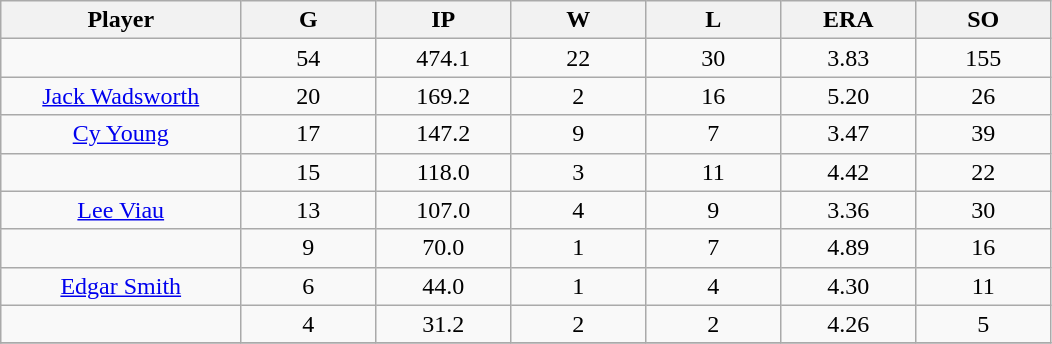<table class="wikitable sortable">
<tr>
<th bgcolor="#DDDDFF" width="16%">Player</th>
<th bgcolor="#DDDDFF" width="9%">G</th>
<th bgcolor="#DDDDFF" width="9%">IP</th>
<th bgcolor="#DDDDFF" width="9%">W</th>
<th bgcolor="#DDDDFF" width="9%">L</th>
<th bgcolor="#DDDDFF" width="9%">ERA</th>
<th bgcolor="#DDDDFF" width="9%">SO</th>
</tr>
<tr align="center">
<td></td>
<td>54</td>
<td>474.1</td>
<td>22</td>
<td>30</td>
<td>3.83</td>
<td>155</td>
</tr>
<tr align="center">
<td><a href='#'>Jack Wadsworth</a></td>
<td>20</td>
<td>169.2</td>
<td>2</td>
<td>16</td>
<td>5.20</td>
<td>26</td>
</tr>
<tr align=center>
<td><a href='#'>Cy Young</a></td>
<td>17</td>
<td>147.2</td>
<td>9</td>
<td>7</td>
<td>3.47</td>
<td>39</td>
</tr>
<tr align=center>
<td></td>
<td>15</td>
<td>118.0</td>
<td>3</td>
<td>11</td>
<td>4.42</td>
<td>22</td>
</tr>
<tr align="center">
<td><a href='#'>Lee Viau</a></td>
<td>13</td>
<td>107.0</td>
<td>4</td>
<td>9</td>
<td>3.36</td>
<td>30</td>
</tr>
<tr align=center>
<td></td>
<td>9</td>
<td>70.0</td>
<td>1</td>
<td>7</td>
<td>4.89</td>
<td>16</td>
</tr>
<tr align="center">
<td><a href='#'>Edgar Smith</a></td>
<td>6</td>
<td>44.0</td>
<td>1</td>
<td>4</td>
<td>4.30</td>
<td>11</td>
</tr>
<tr align=center>
<td></td>
<td>4</td>
<td>31.2</td>
<td>2</td>
<td>2</td>
<td>4.26</td>
<td>5</td>
</tr>
<tr align="center">
</tr>
</table>
